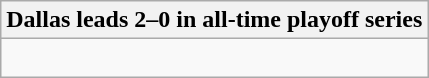<table class="wikitable collapsible collapsed">
<tr>
<th>Dallas leads 2–0 in all-time playoff series</th>
</tr>
<tr>
<td><br>
</td>
</tr>
</table>
